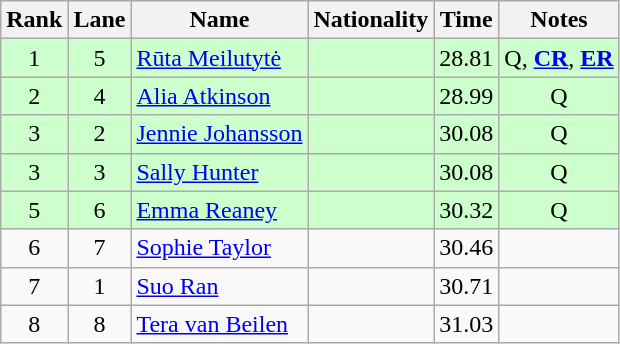<table class="wikitable sortable" style="text-align:center">
<tr>
<th>Rank</th>
<th>Lane</th>
<th>Name</th>
<th>Nationality</th>
<th>Time</th>
<th>Notes</th>
</tr>
<tr bgcolor=ccffcc>
<td>1</td>
<td>5</td>
<td align=left><a href='#'>Rūta Meilutytė</a></td>
<td align=left></td>
<td>28.81</td>
<td>Q, <strong><a href='#'>CR</a></strong>, <strong><a href='#'>ER</a></strong></td>
</tr>
<tr bgcolor=ccffcc>
<td>2</td>
<td>4</td>
<td align=left><a href='#'>Alia Atkinson</a></td>
<td align=left></td>
<td>28.99</td>
<td>Q</td>
</tr>
<tr bgcolor=ccffcc>
<td>3</td>
<td>2</td>
<td align=left><a href='#'>Jennie Johansson</a></td>
<td align=left></td>
<td>30.08</td>
<td>Q</td>
</tr>
<tr bgcolor=ccffcc>
<td>3</td>
<td>3</td>
<td align=left><a href='#'>Sally Hunter</a></td>
<td align=left></td>
<td>30.08</td>
<td>Q</td>
</tr>
<tr bgcolor=ccffcc>
<td>5</td>
<td>6</td>
<td align=left><a href='#'>Emma Reaney</a></td>
<td align=left></td>
<td>30.32</td>
<td>Q</td>
</tr>
<tr>
<td>6</td>
<td>7</td>
<td align=left><a href='#'>Sophie Taylor</a></td>
<td align=left></td>
<td>30.46</td>
<td></td>
</tr>
<tr>
<td>7</td>
<td>1</td>
<td align=left><a href='#'>Suo Ran</a></td>
<td align=left></td>
<td>30.71</td>
<td></td>
</tr>
<tr>
<td>8</td>
<td>8</td>
<td align=left><a href='#'>Tera van Beilen</a></td>
<td align=left></td>
<td>31.03</td>
<td></td>
</tr>
</table>
